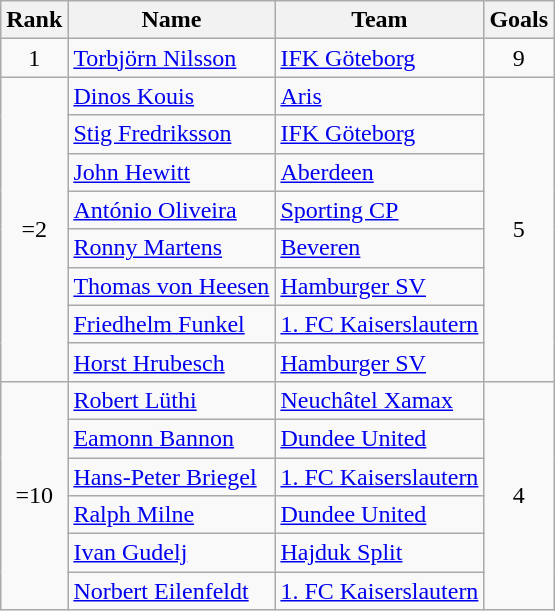<table class="wikitable" style="text-align:center">
<tr>
<th>Rank</th>
<th>Name</th>
<th>Team</th>
<th>Goals</th>
</tr>
<tr>
<td>1</td>
<td align="left"> <a href='#'>Torbjörn Nilsson</a></td>
<td align="left"> <a href='#'>IFK Göteborg</a></td>
<td>9</td>
</tr>
<tr>
<td rowspan="8">=2</td>
<td align="left"> <a href='#'>Dinos Kouis</a></td>
<td align="left"> <a href='#'>Aris</a></td>
<td rowspan="8">5</td>
</tr>
<tr>
<td align="left"> <a href='#'>Stig Fredriksson</a></td>
<td align="left"> <a href='#'>IFK Göteborg</a></td>
</tr>
<tr>
<td align="left"> <a href='#'>John Hewitt</a></td>
<td align="left"> <a href='#'>Aberdeen</a></td>
</tr>
<tr>
<td align="left"> <a href='#'>António Oliveira</a></td>
<td align="left"> <a href='#'>Sporting CP</a></td>
</tr>
<tr>
<td align="left"> <a href='#'>Ronny Martens</a></td>
<td align="left"> <a href='#'>Beveren</a></td>
</tr>
<tr>
<td align="left"> <a href='#'>Thomas von Heesen</a></td>
<td align="left"> <a href='#'>Hamburger SV</a></td>
</tr>
<tr>
<td align="left"> <a href='#'>Friedhelm Funkel</a></td>
<td align="left"> <a href='#'>1. FC Kaiserslautern</a></td>
</tr>
<tr>
<td align="left"> <a href='#'>Horst Hrubesch</a></td>
<td align="left"> <a href='#'>Hamburger SV</a></td>
</tr>
<tr>
<td rowspan="6">=10</td>
<td align="left"> <a href='#'>Robert Lüthi</a></td>
<td align="left"> <a href='#'>Neuchâtel Xamax</a></td>
<td rowspan="6">4</td>
</tr>
<tr>
<td align="left"> <a href='#'>Eamonn Bannon</a></td>
<td align="left"> <a href='#'>Dundee United</a></td>
</tr>
<tr>
<td align="left"> <a href='#'>Hans-Peter Briegel</a></td>
<td align="left"> <a href='#'>1. FC Kaiserslautern</a></td>
</tr>
<tr>
<td align="left"> <a href='#'>Ralph Milne</a></td>
<td align="left"> <a href='#'>Dundee United</a></td>
</tr>
<tr>
<td align="left"> <a href='#'>Ivan Gudelj</a></td>
<td align="left"> <a href='#'>Hajduk Split</a></td>
</tr>
<tr>
<td align="left"> <a href='#'>Norbert Eilenfeldt</a></td>
<td align="left"> <a href='#'>1. FC Kaiserslautern</a></td>
</tr>
</table>
